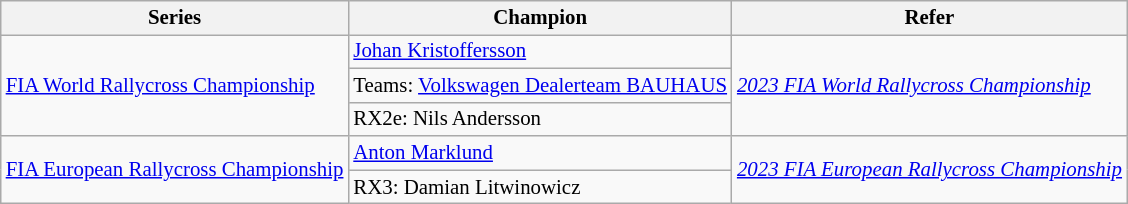<table class="wikitable" style="font-size:87%;">
<tr font-weight:bold">
<th>Series</th>
<th>Champion</th>
<th>Refer</th>
</tr>
<tr>
<td rowspan=3><a href='#'>FIA World Rallycross Championship</a></td>
<td> <a href='#'>Johan Kristoffersson</a></td>
<td rowspan=3><em><a href='#'>2023 FIA World Rallycross Championship</a></em></td>
</tr>
<tr>
<td>Teams:  <a href='#'>Volkswagen Dealerteam BAUHAUS</a></td>
</tr>
<tr>
<td>RX2e:  Nils Andersson</td>
</tr>
<tr>
<td rowspan="2"><a href='#'>FIA European Rallycross Championship</a></td>
<td> <a href='#'>Anton Marklund</a></td>
<td rowspan="2"><em><a href='#'>2023 FIA European Rallycross Championship</a></em></td>
</tr>
<tr>
<td>RX3:  Damian Litwinowicz</td>
</tr>
</table>
